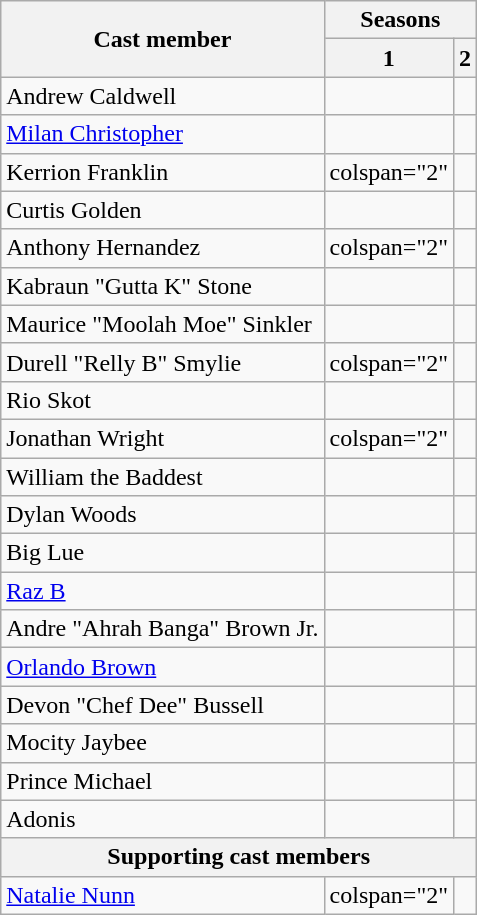<table class="wikitable plainrowheaders"">
<tr>
<th rowspan="2">Cast member</th>
<th colspan="2">Seasons</th>
</tr>
<tr>
<th>1</th>
<th>2</th>
</tr>
<tr>
<td>Andrew Caldwell</td>
<td></td>
<td></td>
</tr>
<tr>
<td><a href='#'>Milan Christopher</a></td>
<td></td>
<td></td>
</tr>
<tr>
<td>Kerrion Franklin</td>
<td>colspan="2" </td>
</tr>
<tr>
<td>Curtis Golden</td>
<td></td>
<td></td>
</tr>
<tr>
<td>Anthony Hernandez</td>
<td>colspan="2" </td>
</tr>
<tr>
<td>Kabraun "Gutta K" Stone</td>
<td></td>
<td></td>
</tr>
<tr>
<td>Maurice "Moolah Moe" Sinkler</td>
<td></td>
<td></td>
</tr>
<tr>
<td>Durell "Relly B" Smylie</td>
<td>colspan="2" </td>
</tr>
<tr>
<td>Rio Skot</td>
<td></td>
<td></td>
</tr>
<tr>
<td>Jonathan Wright</td>
<td>colspan="2" </td>
</tr>
<tr>
<td>William the Baddest</td>
<td></td>
<td></td>
</tr>
<tr>
<td>Dylan Woods</td>
<td></td>
<td></td>
</tr>
<tr>
<td>Big Lue</td>
<td></td>
<td></td>
</tr>
<tr>
<td><a href='#'>Raz B</a></td>
<td></td>
<td></td>
</tr>
<tr>
<td>Andre "Ahrah Banga" Brown Jr.</td>
<td></td>
<td></td>
</tr>
<tr>
<td><a href='#'>Orlando Brown</a></td>
<td></td>
<td></td>
</tr>
<tr>
<td>Devon "Chef Dee" Bussell</td>
<td></td>
<td></td>
</tr>
<tr>
<td>Mocity Jaybee</td>
<td></td>
<td></td>
</tr>
<tr>
<td>Prince Michael</td>
<td></td>
<td></td>
</tr>
<tr>
<td>Adonis</td>
<td></td>
<td></td>
</tr>
<tr>
<th colspan="3">Supporting cast members</th>
</tr>
<tr>
<td><a href='#'>Natalie Nunn</a></td>
<td>colspan="2" </td>
</tr>
</table>
